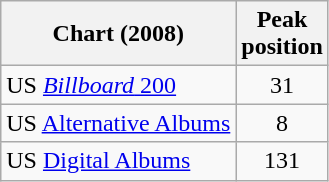<table class="wikitable sortable">
<tr>
<th>Chart (2008)</th>
<th>Peak<br>position</th>
</tr>
<tr>
<td>US <a href='#'><em>Billboard</em> 200</a></td>
<td style="text-align:center;">31</td>
</tr>
<tr>
<td>US <a href='#'>Alternative Albums</a></td>
<td style="text-align:center;">8</td>
</tr>
<tr>
<td>US <a href='#'>Digital Albums</a></td>
<td style="text-align:center;">131</td>
</tr>
</table>
